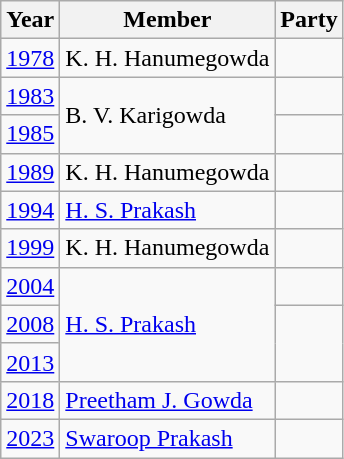<table class="wikitable sortable">
<tr>
<th>Year</th>
<th>Member</th>
<th colspan="2">Party</th>
</tr>
<tr>
<td><a href='#'>1978</a></td>
<td>K. H. Hanumegowda</td>
<td></td>
</tr>
<tr>
<td><a href='#'>1983</a></td>
<td rowspan="2">B. V. Karigowda</td>
<td></td>
</tr>
<tr>
<td><a href='#'>1985</a></td>
</tr>
<tr>
<td><a href='#'>1989</a></td>
<td>K. H. Hanumegowda</td>
<td></td>
</tr>
<tr>
<td><a href='#'>1994</a></td>
<td><a href='#'>H. S. Prakash</a></td>
<td></td>
</tr>
<tr>
<td><a href='#'>1999</a></td>
<td>K. H. Hanumegowda</td>
<td></td>
</tr>
<tr>
<td><a href='#'>2004</a></td>
<td rowspan="3"><a href='#'>H. S. Prakash</a></td>
<td></td>
</tr>
<tr>
<td><a href='#'>2008</a></td>
</tr>
<tr>
<td><a href='#'>2013</a></td>
</tr>
<tr>
<td><a href='#'>2018</a></td>
<td><a href='#'>Preetham J. Gowda</a></td>
<td></td>
</tr>
<tr>
<td><a href='#'>2023</a></td>
<td><a href='#'>Swaroop Prakash</a></td>
<td></td>
</tr>
</table>
